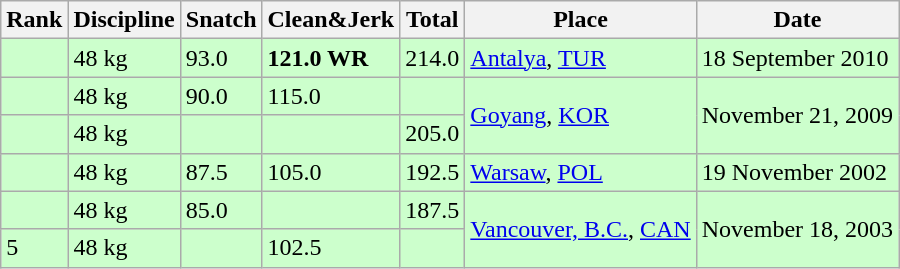<table class="wikitable">
<tr>
<th>Rank</th>
<th>Discipline</th>
<th>Snatch</th>
<th>Clean&Jerk</th>
<th>Total</th>
<th>Place</th>
<th>Date</th>
</tr>
<tr bgcolor=#CCFFCC>
<td></td>
<td>48 kg</td>
<td>93.0</td>
<td><strong>121.0 WR</strong></td>
<td>214.0</td>
<td><a href='#'>Antalya</a>, <a href='#'>TUR</a></td>
<td>18 September 2010</td>
</tr>
<tr bgcolor=#CCFFCC>
<td></td>
<td>48 kg</td>
<td>90.0</td>
<td>115.0</td>
<td></td>
<td rowspan=2><a href='#'>Goyang</a>, <a href='#'>KOR</a></td>
<td rowspan=2>November 21, 2009</td>
</tr>
<tr bgcolor=#CCFFCC>
<td></td>
<td>48 kg</td>
<td></td>
<td></td>
<td>205.0</td>
</tr>
<tr bgcolor=#CCFFCC>
<td></td>
<td>48 kg</td>
<td>87.5</td>
<td>105.0</td>
<td>192.5</td>
<td><a href='#'>Warsaw</a>, <a href='#'>POL</a></td>
<td>19 November 2002</td>
</tr>
<tr bgcolor=#CCFFCC>
<td></td>
<td>48 kg</td>
<td>85.0</td>
<td></td>
<td>187.5</td>
<td rowspan=2><a href='#'>Vancouver, B.C.</a>, <a href='#'>CAN</a></td>
<td rowspan=2>November 18, 2003</td>
</tr>
<tr bgcolor=#CCFFCC>
<td>5</td>
<td>48 kg</td>
<td></td>
<td>102.5</td>
<td></td>
</tr>
</table>
